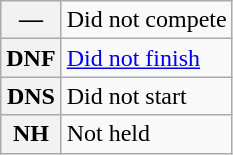<table class="wikitable">
<tr>
<th scope="row">—</th>
<td>Did not compete</td>
</tr>
<tr>
<th scope="row">DNF</th>
<td><a href='#'>Did not finish</a></td>
</tr>
<tr>
<th scope="row">DNS</th>
<td>Did not start</td>
</tr>
<tr>
<th scope="row">NH</th>
<td>Not held</td>
</tr>
</table>
